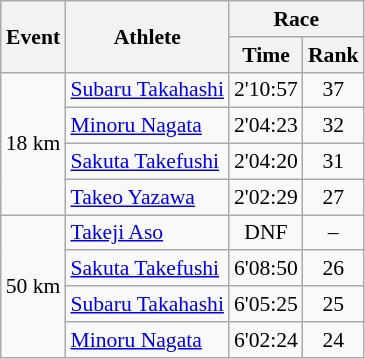<table class="wikitable" border="1" style="font-size:90%">
<tr>
<th rowspan=2>Event</th>
<th rowspan=2>Athlete</th>
<th colspan=2>Race</th>
</tr>
<tr>
<th>Time</th>
<th>Rank</th>
</tr>
<tr>
<td rowspan=4>18 km</td>
<td><a href='#'>Subaru Takahashi</a></td>
<td align=center>2'10:57</td>
<td align=center>37</td>
</tr>
<tr>
<td><a href='#'>Minoru Nagata</a></td>
<td align=center>2'04:23</td>
<td align=center>32</td>
</tr>
<tr>
<td><a href='#'>Sakuta Takefushi</a></td>
<td align=center>2'04:20</td>
<td align=center>31</td>
</tr>
<tr>
<td><a href='#'>Takeo Yazawa</a></td>
<td align=center>2'02:29</td>
<td align=center>27</td>
</tr>
<tr>
<td rowspan=4>50 km</td>
<td><a href='#'>Takeji Aso</a></td>
<td align=center>DNF</td>
<td align=center>–</td>
</tr>
<tr>
<td><a href='#'>Sakuta Takefushi</a></td>
<td align=center>6'08:50</td>
<td align=center>26</td>
</tr>
<tr>
<td><a href='#'>Subaru Takahashi</a></td>
<td align=center>6'05:25</td>
<td align=center>25</td>
</tr>
<tr>
<td><a href='#'>Minoru Nagata</a></td>
<td align=center>6'02:24</td>
<td align=center>24</td>
</tr>
</table>
